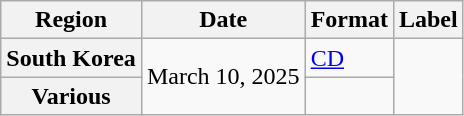<table class="wikitable plainrowheaders">
<tr>
<th scope="col">Region</th>
<th scope="col">Date</th>
<th scope="col">Format</th>
<th scope="col">Label</th>
</tr>
<tr>
<th scope="row">South Korea</th>
<td rowspan="2">March 10, 2025</td>
<td><a href='#'>CD</a></td>
<td rowspan="2"></td>
</tr>
<tr>
<th scope="row">Various </th>
<td></td>
</tr>
</table>
